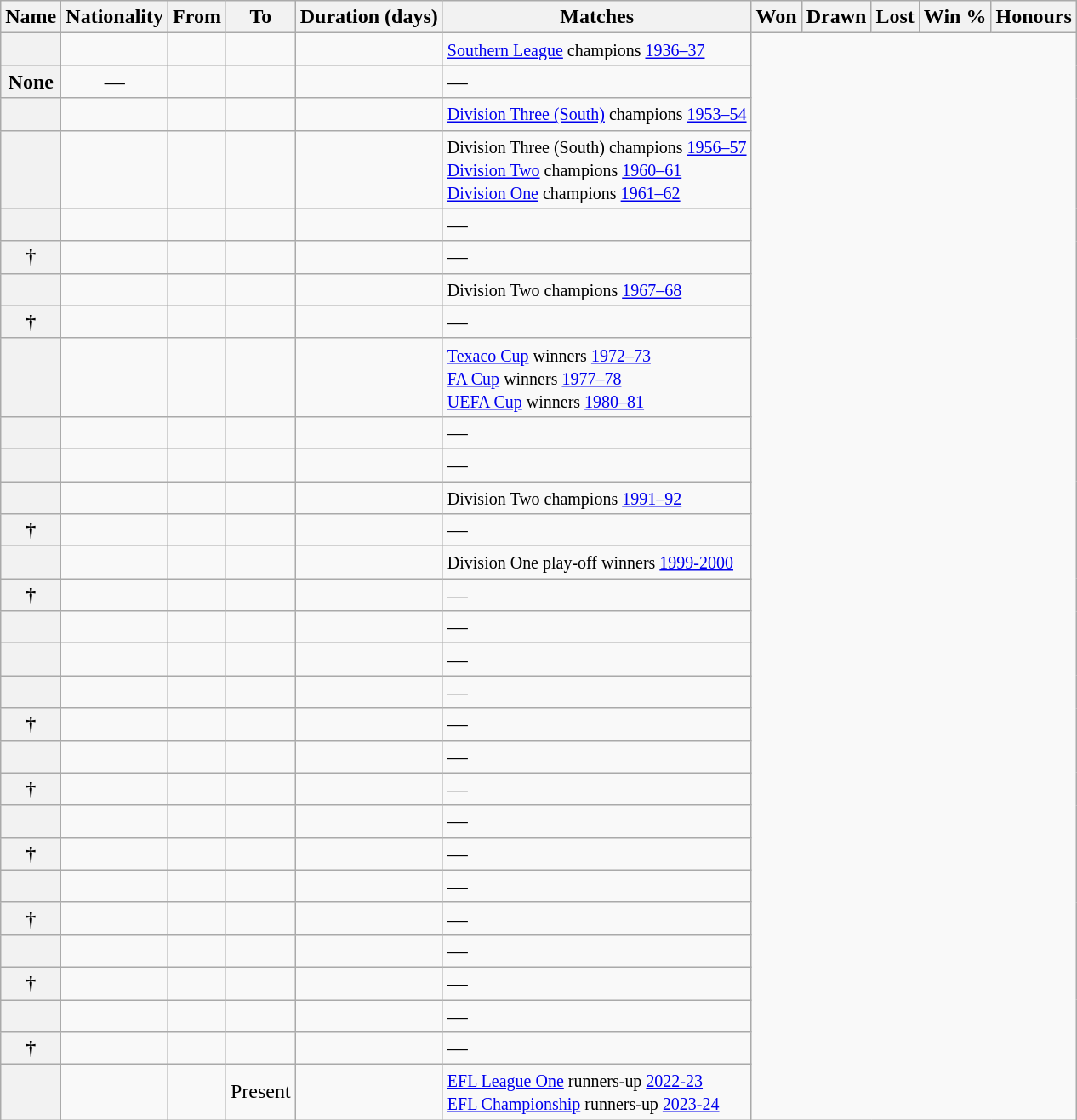<table class="wikitable sortable plainrowheaders" style="text-align: left">
<tr>
<th scope=col>Name</th>
<th scope=col>Nationality</th>
<th scope=col>From</th>
<th scope=col>To</th>
<th scope=col>Duration (days)</th>
<th scope=col>Matches</th>
<th scope=col>Won</th>
<th scope=col>Drawn</th>
<th scope=col>Lost</th>
<th scope=col>Win %</th>
<th scope=col class="unsortable">Honours</th>
</tr>
<tr>
<th scope=row></th>
<td></td>
<td></td>
<td></td>
<td align=center><br></td>
<td><small><a href='#'>Southern League</a> champions <a href='#'>1936–37</a></small></td>
</tr>
<tr>
<th scope=row>None</th>
<td align=center>—</td>
<td></td>
<td></td>
<td align=center><br></td>
<td>—</td>
</tr>
<tr>
<th scope=row></th>
<td></td>
<td></td>
<td></td>
<td align=center><br></td>
<td><small><a href='#'>Division Three (South)</a> champions <a href='#'>1953–54</a></small></td>
</tr>
<tr>
<th scope=row></th>
<td></td>
<td></td>
<td></td>
<td align=center><br></td>
<td><small>Division Three (South) champions <a href='#'>1956–57</a><br><a href='#'>Division Two</a> champions <a href='#'>1960–61</a><br><a href='#'>Division One</a> champions <a href='#'>1961–62</a></small></td>
</tr>
<tr>
<th scope=row></th>
<td></td>
<td></td>
<td></td>
<td align=center><br></td>
<td>—</td>
</tr>
<tr>
<th scope=row> †</th>
<td></td>
<td></td>
<td></td>
<td align=center><br></td>
<td>—</td>
</tr>
<tr>
<th scope=row></th>
<td></td>
<td></td>
<td></td>
<td align=center><br></td>
<td><small>Division Two champions <a href='#'>1967–68</a></small></td>
</tr>
<tr>
<th scope=row> †</th>
<td></td>
<td></td>
<td></td>
<td align=center><br></td>
<td>—</td>
</tr>
<tr>
<th scope=row></th>
<td></td>
<td></td>
<td></td>
<td align=center><br></td>
<td><small><a href='#'>Texaco Cup</a> winners <a href='#'>1972–73</a><br><a href='#'>FA Cup</a> winners <a href='#'>1977–78</a><br><a href='#'>UEFA Cup</a> winners <a href='#'>1980–81</a></small></td>
</tr>
<tr>
<th scope=row></th>
<td></td>
<td></td>
<td></td>
<td align=center><br></td>
<td>—</td>
</tr>
<tr>
<th scope=row></th>
<td></td>
<td></td>
<td></td>
<td align=center><br></td>
<td>—</td>
</tr>
<tr>
<th scope=row></th>
<td></td>
<td></td>
<td></td>
<td align=center><br></td>
<td><small>Division Two champions <a href='#'>1991–92</a></small></td>
</tr>
<tr>
<th scope=row> †</th>
<td></td>
<td></td>
<td></td>
<td align=center><br></td>
<td>—</td>
</tr>
<tr>
<th scope=row></th>
<td></td>
<td></td>
<td></td>
<td align=center><br></td>
<td><small>Division One play-off winners <a href='#'>1999-2000</a></small></td>
</tr>
<tr>
<th scope=row> †</th>
<td></td>
<td></td>
<td></td>
<td align=center><br></td>
<td>—</td>
</tr>
<tr>
<th scope=row></th>
<td></td>
<td></td>
<td></td>
<td align=center><br></td>
<td>—</td>
</tr>
<tr>
<th scope=row></th>
<td></td>
<td></td>
<td></td>
<td align=center><br></td>
<td>—</td>
</tr>
<tr>
<th scope=row></th>
<td></td>
<td></td>
<td></td>
<td align=center><br></td>
<td>—</td>
</tr>
<tr>
<th scope=row> †</th>
<td></td>
<td></td>
<td></td>
<td align=center><br></td>
<td>—</td>
</tr>
<tr>
<th scope=row></th>
<td></td>
<td></td>
<td></td>
<td align=center><br></td>
<td>—</td>
</tr>
<tr>
<th scope=row> †</th>
<td></td>
<td></td>
<td></td>
<td align=center><br></td>
<td>—</td>
</tr>
<tr>
<th scope=row></th>
<td></td>
<td></td>
<td></td>
<td align=center><br></td>
<td align=left>—</td>
</tr>
<tr>
<th scope=row> †</th>
<td></td>
<td></td>
<td></td>
<td align=center><br></td>
<td>—</td>
</tr>
<tr>
<th scope=row></th>
<td></td>
<td></td>
<td></td>
<td align=center><br></td>
<td>—</td>
</tr>
<tr>
<th scope=row> †</th>
<td></td>
<td></td>
<td></td>
<td align=center><br></td>
<td>—</td>
</tr>
<tr>
<th scope=row></th>
<td></td>
<td></td>
<td></td>
<td align=center><br></td>
<td>—</td>
</tr>
<tr>
<th scope=row> †</th>
<td></td>
<td></td>
<td></td>
<td align=center><br></td>
<td>—</td>
</tr>
<tr>
<th scope=row></th>
<td></td>
<td></td>
<td></td>
<td align=center><br></td>
<td>—</td>
</tr>
<tr>
<th scope=row> †</th>
<td></td>
<td></td>
<td></td>
<td align=center><br></td>
<td>—</td>
</tr>
<tr>
<th scope=row></th>
<td></td>
<td></td>
<td>Present</td>
<td align=center><br></td>
<td><small><a href='#'>EFL League One</a> runners-up <a href='#'>2022-23</a><br><a href='#'>EFL Championship</a> runners-up <a href='#'>2023-24</a></small></td>
</tr>
</table>
